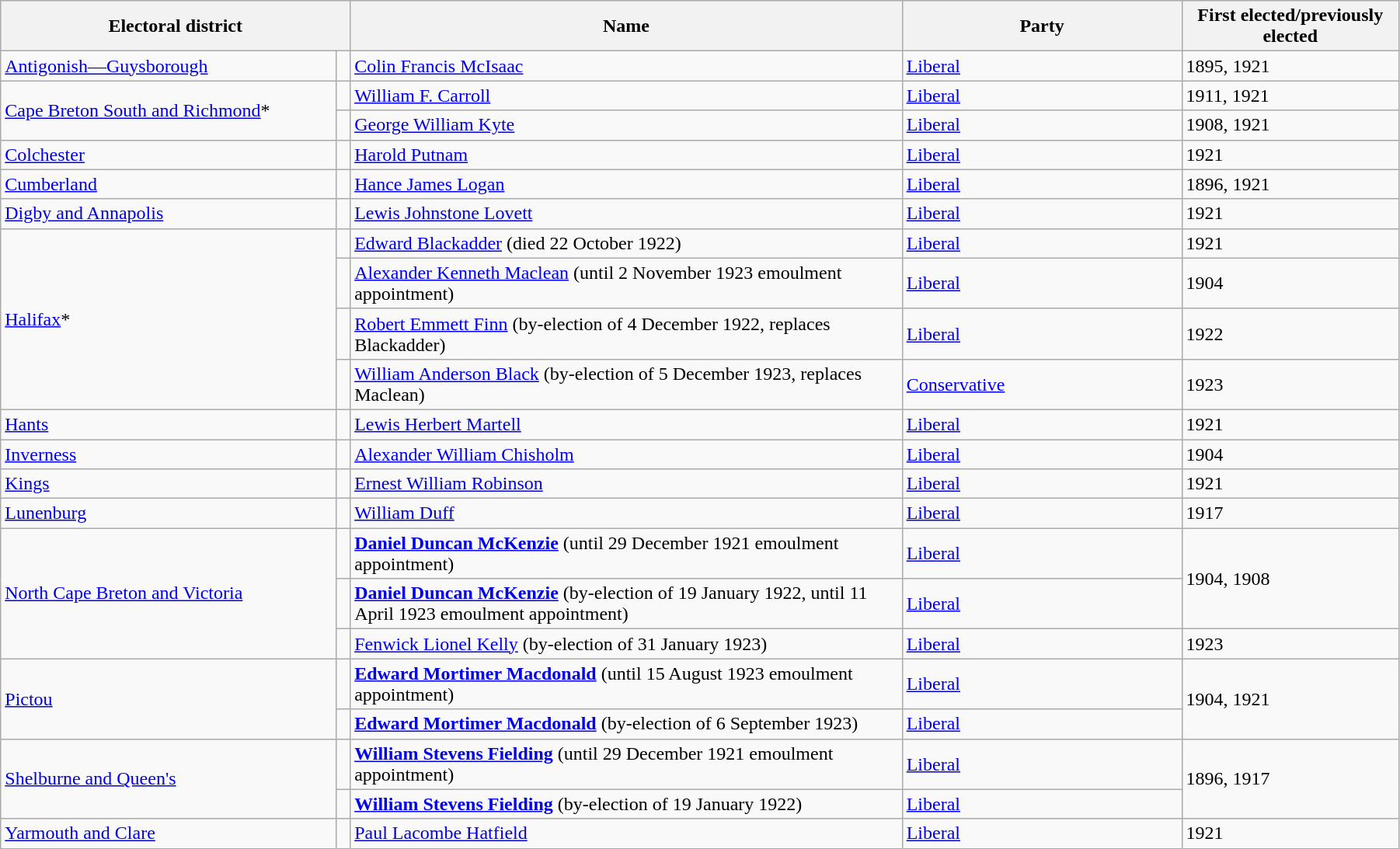<table class="wikitable" width=95%>
<tr>
<th colspan=2 width=25%>Electoral district</th>
<th>Name</th>
<th width=20%>Party</th>
<th>First elected/previously elected</th>
</tr>
<tr>
<td width=24%><a href='#'>Antigonish—Guysborough</a></td>
<td></td>
<td><a href='#'>Colin Francis McIsaac</a></td>
<td><a href='#'>Liberal</a></td>
<td>1895, 1921</td>
</tr>
<tr>
<td rowspan=2><a href='#'>Cape Breton South and Richmond</a>*</td>
<td></td>
<td><a href='#'>William F. Carroll</a></td>
<td><a href='#'>Liberal</a></td>
<td>1911, 1921</td>
</tr>
<tr>
<td></td>
<td><a href='#'>George William Kyte</a></td>
<td><a href='#'>Liberal</a></td>
<td>1908, 1921</td>
</tr>
<tr>
<td><a href='#'>Colchester</a></td>
<td></td>
<td><a href='#'>Harold Putnam</a></td>
<td><a href='#'>Liberal</a></td>
<td>1921</td>
</tr>
<tr>
<td><a href='#'>Cumberland</a></td>
<td></td>
<td><a href='#'>Hance James Logan</a></td>
<td><a href='#'>Liberal</a></td>
<td>1896, 1921</td>
</tr>
<tr>
<td><a href='#'>Digby and Annapolis</a></td>
<td></td>
<td><a href='#'>Lewis Johnstone Lovett</a></td>
<td><a href='#'>Liberal</a></td>
<td>1921</td>
</tr>
<tr>
<td rowspan=4><a href='#'>Halifax</a>*</td>
<td></td>
<td><a href='#'>Edward Blackadder</a> (died 22 October 1922)</td>
<td><a href='#'>Liberal</a></td>
<td>1921</td>
</tr>
<tr>
<td></td>
<td><a href='#'>Alexander Kenneth Maclean</a> (until 2 November 1923 emoulment appointment)</td>
<td><a href='#'>Liberal</a></td>
<td>1904</td>
</tr>
<tr>
<td></td>
<td><a href='#'>Robert Emmett Finn</a> (by-election of 4 December 1922, replaces Blackadder)</td>
<td><a href='#'>Liberal</a></td>
<td>1922</td>
</tr>
<tr>
<td></td>
<td><a href='#'>William Anderson Black</a> (by-election of 5 December 1923, replaces Maclean)</td>
<td><a href='#'>Conservative</a></td>
<td>1923</td>
</tr>
<tr>
<td><a href='#'>Hants</a></td>
<td></td>
<td><a href='#'>Lewis Herbert Martell</a></td>
<td><a href='#'>Liberal</a></td>
<td>1921</td>
</tr>
<tr>
<td><a href='#'>Inverness</a></td>
<td></td>
<td><a href='#'>Alexander William Chisholm</a></td>
<td><a href='#'>Liberal</a></td>
<td>1904</td>
</tr>
<tr>
<td><a href='#'>Kings</a></td>
<td></td>
<td><a href='#'>Ernest William Robinson</a></td>
<td><a href='#'>Liberal</a></td>
<td>1921</td>
</tr>
<tr>
<td><a href='#'>Lunenburg</a></td>
<td></td>
<td><a href='#'>William Duff</a></td>
<td><a href='#'>Liberal</a></td>
<td>1917</td>
</tr>
<tr>
<td rowspan=3><a href='#'>North Cape Breton and Victoria</a></td>
<td></td>
<td><strong><a href='#'>Daniel Duncan McKenzie</a></strong> (until 29 December 1921 emoulment appointment)</td>
<td><a href='#'>Liberal</a></td>
<td rowspan=2>1904, 1908</td>
</tr>
<tr>
<td></td>
<td><strong><a href='#'>Daniel Duncan McKenzie</a></strong> (by-election of 19 January 1922, until 11 April 1923 emoulment appointment)</td>
<td><a href='#'>Liberal</a></td>
</tr>
<tr>
<td></td>
<td><a href='#'>Fenwick Lionel Kelly</a> (by-election of 31 January 1923)</td>
<td><a href='#'>Liberal</a></td>
<td>1923</td>
</tr>
<tr>
<td rowspan=2><a href='#'>Pictou</a></td>
<td></td>
<td><strong><a href='#'>Edward Mortimer Macdonald</a></strong> (until 15 August 1923 emoulment appointment)</td>
<td><a href='#'>Liberal</a></td>
<td rowspan=2>1904, 1921</td>
</tr>
<tr>
<td></td>
<td><strong><a href='#'>Edward Mortimer Macdonald</a></strong> (by-election of 6 September 1923)</td>
<td><a href='#'>Liberal</a></td>
</tr>
<tr>
<td rowspan=2><a href='#'>Shelburne and Queen's</a></td>
<td></td>
<td><strong><a href='#'>William Stevens Fielding</a></strong> (until 29 December 1921 emoulment appointment)</td>
<td><a href='#'>Liberal</a></td>
<td rowspan=2>1896, 1917</td>
</tr>
<tr>
<td></td>
<td><strong><a href='#'>William Stevens Fielding</a></strong> (by-election of 19 January 1922)</td>
<td><a href='#'>Liberal</a></td>
</tr>
<tr>
<td><a href='#'>Yarmouth and Clare</a></td>
<td></td>
<td><a href='#'>Paul Lacombe Hatfield</a></td>
<td><a href='#'>Liberal</a></td>
<td>1921</td>
</tr>
</table>
